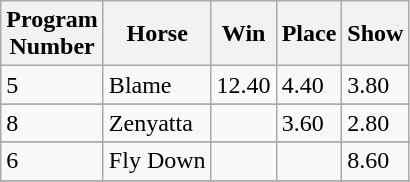<table class="wikitable">
<tr>
<th>Program<br>Number</th>
<th>Horse</th>
<th>Win</th>
<th>Place</th>
<th>Show</th>
</tr>
<tr>
<td>5</td>
<td>Blame</td>
<td>12.40</td>
<td>4.40</td>
<td>3.80</td>
</tr>
<tr>
</tr>
<tr>
<td>8</td>
<td>Zenyatta</td>
<td></td>
<td>3.60</td>
<td>2.80</td>
</tr>
<tr>
</tr>
<tr>
<td>6</td>
<td>Fly Down</td>
<td></td>
<td></td>
<td>8.60</td>
</tr>
<tr>
</tr>
</table>
